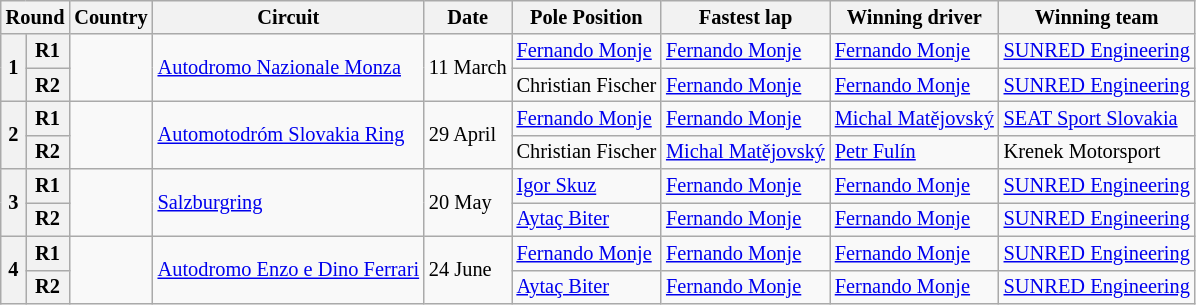<table class="wikitable" style="font-size: 85%">
<tr>
<th colspan=2>Round</th>
<th>Country</th>
<th>Circuit</th>
<th>Date</th>
<th>Pole Position</th>
<th>Fastest lap</th>
<th>Winning driver</th>
<th>Winning team</th>
</tr>
<tr>
<th rowspan=2>1</th>
<th>R1</th>
<td rowspan=2></td>
<td rowspan=2><a href='#'>Autodromo Nazionale Monza</a></td>
<td rowspan=2>11 March</td>
<td> <a href='#'>Fernando Monje</a></td>
<td> <a href='#'>Fernando Monje</a></td>
<td> <a href='#'>Fernando Monje</a></td>
<td> <a href='#'>SUNRED Engineering</a></td>
</tr>
<tr>
<th>R2</th>
<td> Christian Fischer</td>
<td> <a href='#'>Fernando Monje</a></td>
<td> <a href='#'>Fernando Monje</a></td>
<td> <a href='#'>SUNRED Engineering</a></td>
</tr>
<tr>
<th rowspan=2>2</th>
<th>R1</th>
<td rowspan=2></td>
<td rowspan=2><a href='#'>Automotodróm Slovakia Ring</a></td>
<td rowspan=2>29 April</td>
<td> <a href='#'>Fernando Monje</a></td>
<td> <a href='#'>Fernando Monje</a></td>
<td> <a href='#'>Michal Matějovský</a></td>
<td> <a href='#'>SEAT Sport Slovakia</a></td>
</tr>
<tr>
<th>R2</th>
<td> Christian Fischer</td>
<td> <a href='#'>Michal Matějovský</a></td>
<td> <a href='#'>Petr Fulín</a></td>
<td> Krenek Motorsport</td>
</tr>
<tr>
<th rowspan=2>3</th>
<th>R1</th>
<td rowspan=2></td>
<td rowspan=2><a href='#'>Salzburgring</a></td>
<td rowspan=2>20 May</td>
<td> <a href='#'>Igor Skuz</a></td>
<td> <a href='#'>Fernando Monje</a></td>
<td> <a href='#'>Fernando Monje</a></td>
<td> <a href='#'>SUNRED Engineering</a></td>
</tr>
<tr>
<th>R2</th>
<td> <a href='#'>Aytaç Biter</a></td>
<td> <a href='#'>Fernando Monje</a></td>
<td> <a href='#'>Fernando Monje</a></td>
<td> <a href='#'>SUNRED Engineering</a></td>
</tr>
<tr>
<th rowspan=2>4</th>
<th>R1</th>
<td rowspan=2></td>
<td rowspan=2><a href='#'>Autodromo Enzo e Dino Ferrari</a></td>
<td rowspan=2>24 June</td>
<td> <a href='#'>Fernando Monje</a></td>
<td> <a href='#'>Fernando Monje</a></td>
<td> <a href='#'>Fernando Monje</a></td>
<td> <a href='#'>SUNRED Engineering</a></td>
</tr>
<tr>
<th>R2</th>
<td> <a href='#'>Aytaç Biter</a></td>
<td> <a href='#'>Fernando Monje</a></td>
<td> <a href='#'>Fernando Monje</a></td>
<td> <a href='#'>SUNRED Engineering</a></td>
</tr>
</table>
